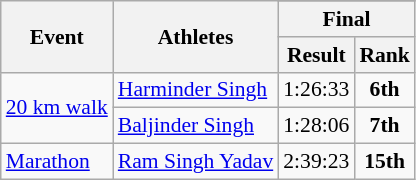<table class=wikitable style="font-size:90%">
<tr>
<th rowspan=3>Event</th>
<th rowspan=3>Athletes</th>
</tr>
<tr>
<th colspan=2>Final</th>
</tr>
<tr>
<th>Result</th>
<th>Rank</th>
</tr>
<tr>
<td rowspan="2"><a href='#'>20 km walk</a></td>
<td><a href='#'>Harminder Singh</a></td>
<td align=center>1:26:33</td>
<td align=center><strong>6th</strong></td>
</tr>
<tr>
<td><a href='#'>Baljinder Singh</a></td>
<td align=center>1:28:06</td>
<td align=center><strong>7th</strong></td>
</tr>
<tr>
<td><a href='#'>Marathon</a></td>
<td><a href='#'>Ram Singh Yadav</a></td>
<td align=center>2:39:23</td>
<td align=center><strong>15th</strong></td>
</tr>
</table>
